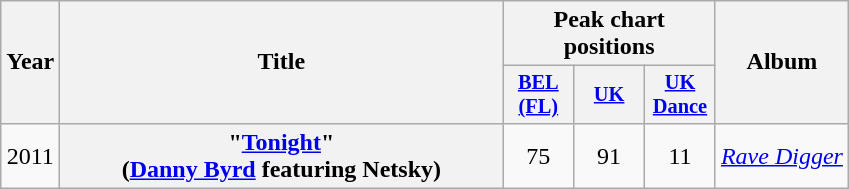<table class="wikitable plainrowheaders" style="text-align:center;">
<tr>
<th scope="col" rowspan="2" style="width:1em;">Year</th>
<th scope="col" rowspan="2" style="width:18em;">Title</th>
<th scope="col" colspan="3">Peak chart positions</th>
<th scope="col" rowspan="2">Album</th>
</tr>
<tr>
<th scope="col" style="width:3em;font-size:85%;"><a href='#'>BEL (FL)</a><br></th>
<th scope="col" style="width:3em;font-size:85%;"><a href='#'>UK</a><br></th>
<th scope="col" style="width:3em;font-size:85%;"><a href='#'>UK Dance</a><br></th>
</tr>
<tr>
<td>2011</td>
<th scope="row">"<a href='#'>Tonight</a>"<br><span>(<a href='#'>Danny Byrd</a> featuring Netsky)</span></th>
<td>75</td>
<td>91</td>
<td>11</td>
<td><em><a href='#'>Rave Digger</a></em></td>
</tr>
</table>
